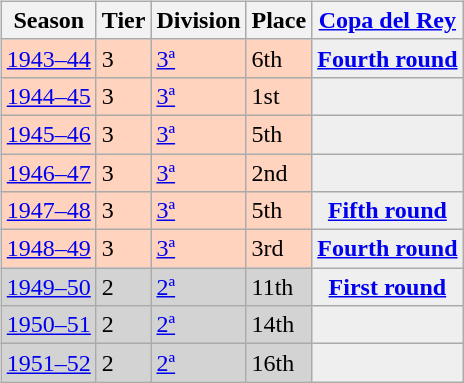<table>
<tr>
<td valign="top" width=0%><br><table class="wikitable">
<tr style="background:#f0f6fa;">
<th>Season</th>
<th>Tier</th>
<th>Division</th>
<th>Place</th>
<th><a href='#'>Copa del Rey</a></th>
</tr>
<tr>
<td style="background:#FFD3BD;"><a href='#'>1943–44</a></td>
<td style="background:#FFD3BD;">3</td>
<td style="background:#FFD3BD;"><a href='#'>3ª</a></td>
<td style="background:#FFD3BD;">6th</td>
<th style="background:#efefef;"><a href='#'>Fourth round</a></th>
</tr>
<tr>
<td style="background:#FFD3BD;"><a href='#'>1944–45</a></td>
<td style="background:#FFD3BD;">3</td>
<td style="background:#FFD3BD;"><a href='#'>3ª</a></td>
<td style="background:#FFD3BD;">1st</td>
<th style="background:#efefef;"></th>
</tr>
<tr>
<td style="background:#FFD3BD;"><a href='#'>1945–46</a></td>
<td style="background:#FFD3BD;">3</td>
<td style="background:#FFD3BD;"><a href='#'>3ª</a></td>
<td style="background:#FFD3BD;">5th</td>
<th style="background:#efefef;"></th>
</tr>
<tr>
<td style="background:#FFD3BD;"><a href='#'>1946–47</a></td>
<td style="background:#FFD3BD;">3</td>
<td style="background:#FFD3BD;"><a href='#'>3ª</a></td>
<td style="background:#FFD3BD;">2nd</td>
<th style="background:#efefef;"></th>
</tr>
<tr>
<td style="background:#FFD3BD;"><a href='#'>1947–48</a></td>
<td style="background:#FFD3BD;">3</td>
<td style="background:#FFD3BD;"><a href='#'>3ª</a></td>
<td style="background:#FFD3BD;">5th</td>
<th style="background:#efefef;"><a href='#'>Fifth round</a></th>
</tr>
<tr>
<td style="background:#FFD3BD;"><a href='#'>1948–49</a></td>
<td style="background:#FFD3BD;">3</td>
<td style="background:#FFD3BD;"><a href='#'>3ª</a></td>
<td style="background:#FFD3BD;">3rd</td>
<th style="background:#efefef;"><a href='#'>Fourth round</a></th>
</tr>
<tr>
<td style="background:#D3D3D3;"><a href='#'>1949–50</a></td>
<td style="background:#D3D3D3;">2</td>
<td style="background:#D3D3D3;"><a href='#'>2ª</a></td>
<td style="background:#D3D3D3;">11th</td>
<th style="background:#efefef;"><a href='#'>First round</a></th>
</tr>
<tr>
<td style="background:#D3D3D3;"><a href='#'>1950–51</a></td>
<td style="background:#D3D3D3;">2</td>
<td style="background:#D3D3D3;"><a href='#'>2ª</a></td>
<td style="background:#D3D3D3;">14th</td>
<th style="background:#efefef;"></th>
</tr>
<tr>
<td style="background:#D3D3D3;"><a href='#'>1951–52</a></td>
<td style="background:#D3D3D3;">2</td>
<td style="background:#D3D3D3;"><a href='#'>2ª</a></td>
<td style="background:#D3D3D3;">16th</td>
<th style="background:#efefef;"></th>
</tr>
</table>
</td>
</tr>
</table>
